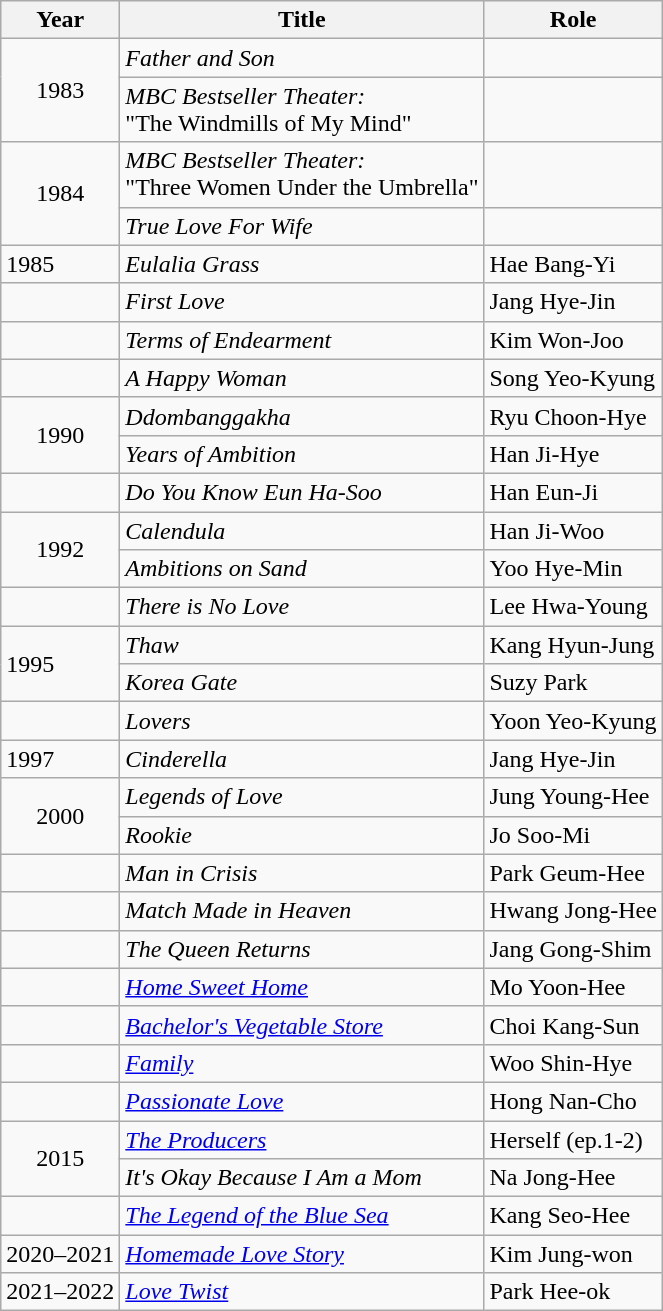<table class="wikitable">
<tr>
<th>Year</th>
<th>Title</th>
<th>Role</th>
</tr>
<tr>
<td rowspan=2 style="text-align:center;">1983</td>
<td><em>Father and Son</em></td>
<td></td>
</tr>
<tr>
<td><em>MBC Bestseller Theater:</em><br>"The Windmills of My Mind" </td>
<td></td>
</tr>
<tr>
<td rowspan=2 style="text-align:center;">1984</td>
<td><em>MBC Bestseller Theater:</em><br>"Three Women Under the Umbrella" </td>
<td></td>
</tr>
<tr>
<td><em>True Love For Wife</em></td>
<td></td>
</tr>
<tr>
<td>1985</td>
<td><em>Eulalia Grass</em></td>
<td>Hae Bang-Yi</td>
</tr>
<tr>
<td></td>
<td><em>First Love</em></td>
<td>Jang Hye-Jin</td>
</tr>
<tr>
<td></td>
<td><em>Terms of Endearment</em></td>
<td>Kim Won-Joo</td>
</tr>
<tr>
<td></td>
<td><em>A Happy Woman</em></td>
<td>Song Yeo-Kyung</td>
</tr>
<tr>
<td rowspan=2 style="text-align:center;">1990</td>
<td><em>Ddombanggakha</em></td>
<td>Ryu Choon-Hye</td>
</tr>
<tr>
<td><em>Years of Ambition</em></td>
<td>Han Ji-Hye</td>
</tr>
<tr>
<td></td>
<td><em>Do You Know Eun Ha-Soo</em></td>
<td>Han Eun-Ji</td>
</tr>
<tr>
<td rowspan=2 style="text-align:center;">1992</td>
<td><em>Calendula</em></td>
<td>Han Ji-Woo</td>
</tr>
<tr>
<td><em>Ambitions on Sand</em></td>
<td>Yoo Hye-Min</td>
</tr>
<tr>
<td></td>
<td><em>There is No Love</em></td>
<td>Lee Hwa-Young</td>
</tr>
<tr>
<td rowspan=2>1995</td>
<td><em>Thaw</em></td>
<td>Kang Hyun-Jung</td>
</tr>
<tr>
<td><em>Korea Gate</em></td>
<td>Suzy Park</td>
</tr>
<tr>
<td></td>
<td><em>Lovers</em></td>
<td>Yoon Yeo-Kyung</td>
</tr>
<tr>
<td>1997</td>
<td><em>Cinderella</em></td>
<td>Jang Hye-Jin</td>
</tr>
<tr>
<td rowspan=2 style="text-align:center;">2000</td>
<td><em>Legends of Love</em></td>
<td>Jung Young-Hee</td>
</tr>
<tr>
<td><em>Rookie</em></td>
<td>Jo Soo-Mi</td>
</tr>
<tr>
<td></td>
<td><em>Man in Crisis</em></td>
<td>Park Geum-Hee</td>
</tr>
<tr>
<td></td>
<td><em>Match Made in Heaven</em></td>
<td>Hwang Jong-Hee</td>
</tr>
<tr>
<td></td>
<td><em>The Queen Returns</em></td>
<td>Jang Gong-Shim</td>
</tr>
<tr>
<td></td>
<td><em><a href='#'>Home Sweet Home</a></em></td>
<td>Mo Yoon-Hee</td>
</tr>
<tr>
<td></td>
<td><em><a href='#'>Bachelor's Vegetable Store</a></em></td>
<td>Choi Kang-Sun</td>
</tr>
<tr>
<td></td>
<td><em><a href='#'>Family</a></em></td>
<td>Woo Shin-Hye</td>
</tr>
<tr>
<td></td>
<td><em><a href='#'>Passionate Love</a></em></td>
<td>Hong Nan-Cho</td>
</tr>
<tr>
<td rowspan=2 style="text-align:center;">2015</td>
<td><em><a href='#'>The Producers</a></em></td>
<td>Herself (ep.1-2)</td>
</tr>
<tr>
<td><em>It's Okay Because I Am a Mom</em></td>
<td>Na Jong-Hee</td>
</tr>
<tr>
<td></td>
<td><em><a href='#'>The Legend of the Blue Sea</a></em></td>
<td>Kang Seo-Hee</td>
</tr>
<tr>
<td>2020–2021</td>
<td><em><a href='#'>Homemade Love Story</a></em></td>
<td>Kim Jung-won</td>
</tr>
<tr>
<td>2021–2022</td>
<td><em><a href='#'>Love Twist</a></em></td>
<td>Park Hee-ok</td>
</tr>
</table>
